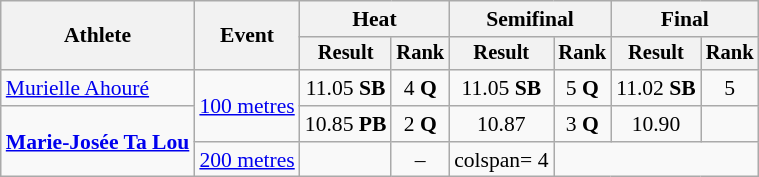<table class="wikitable" style="font-size:90%">
<tr>
<th rowspan="2">Athlete</th>
<th rowspan="2">Event</th>
<th colspan="2">Heat</th>
<th colspan="2">Semifinal</th>
<th colspan="2">Final</th>
</tr>
<tr style="font-size:95%">
<th>Result</th>
<th>Rank</th>
<th>Result</th>
<th>Rank</th>
<th>Result</th>
<th>Rank</th>
</tr>
<tr style=text-align:center>
<td style=text-align:left><a href='#'>Murielle Ahouré</a></td>
<td style=text-align:left rowspan=2><a href='#'>100 metres</a></td>
<td>11.05 <strong>SB</strong></td>
<td>4 <strong>Q</strong></td>
<td>11.05 <strong>SB</strong></td>
<td>5 <strong>Q</strong></td>
<td>11.02 <strong>SB</strong></td>
<td>5</td>
</tr>
<tr style=text-align:center>
<td style=text-align:left rowspan=2><strong><a href='#'>Marie-Josée Ta Lou</a></strong></td>
<td>10.85 <strong>PB</strong></td>
<td>2 <strong>Q</strong></td>
<td>10.87</td>
<td>3 <strong>Q</strong></td>
<td>10.90</td>
<td></td>
</tr>
<tr style=text-align:center>
<td style=text-align:left rowspan=1><a href='#'>200 metres</a></td>
<td></td>
<td>–</td>
<td>colspan= 4 </td>
</tr>
</table>
